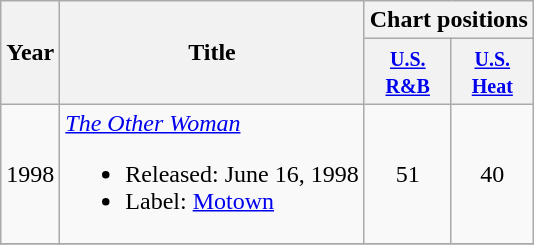<table class="wikitable">
<tr>
<th rowspan="2">Year</th>
<th rowspan="2">Title</th>
<th colspan="2">Chart positions</th>
</tr>
<tr>
<th><small><a href='#'>U.S.<br>R&B</a></small></th>
<th><small><a href='#'>U.S.<br>Heat</a></small></th>
</tr>
<tr>
<td>1998</td>
<td><em><a href='#'>The Other Woman</a></em><br><ul><li>Released: June 16, 1998</li><li>Label: <a href='#'>Motown</a></li></ul></td>
<td align="center">51</td>
<td align="center">40</td>
</tr>
<tr>
</tr>
</table>
